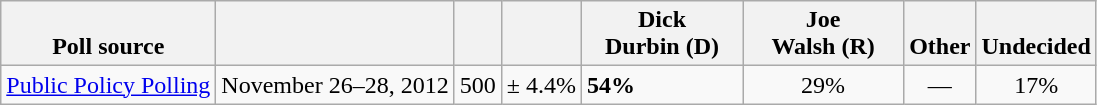<table class="wikitable">
<tr valign= bottom>
<th>Poll source</th>
<th></th>
<th></th>
<th></th>
<th style="width:100px;">Dick<br>Durbin (D)</th>
<th style="width:100px;">Joe<br>Walsh (R)</th>
<th>Other</th>
<th>Undecided</th>
</tr>
<tr>
<td><a href='#'>Public Policy Polling</a></td>
<td align=center>November 26–28, 2012</td>
<td align=center>500</td>
<td align=center>± 4.4%</td>
<td><strong>54%</strong></td>
<td align=center>29%</td>
<td align=center>—</td>
<td align=center>17%</td>
</tr>
</table>
